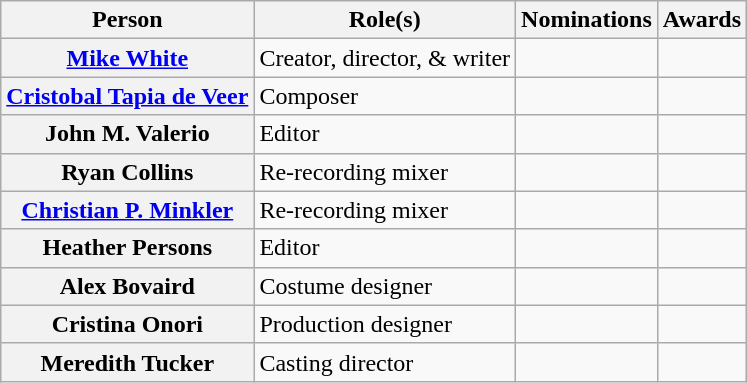<table class="wikitable sortable plainrowheaders">
<tr>
<th scope="col">Person</th>
<th scope="col">Role(s)</th>
<th scope="col">Nominations</th>
<th scope="col">Awards</th>
</tr>
<tr>
<th scope="row" data-sort-value="White, Mike"><a href='#'>Mike White</a></th>
<td>Creator, director, & writer</td>
<td></td>
<td></td>
</tr>
<tr>
<th scope="row" data-sort-value="Tapia de Veer, Cristobal"><a href='#'>Cristobal Tapia de Veer</a></th>
<td>Composer</td>
<td></td>
<td></td>
</tr>
<tr>
<th scope="row" data-sort-value="Valerio, John M.">John M. Valerio</th>
<td>Editor</td>
<td></td>
<td></td>
</tr>
<tr>
<th scope="row" data-sort-value="Collins, Ryan">Ryan Collins</th>
<td>Re-recording mixer</td>
<td></td>
<td></td>
</tr>
<tr>
<th scope="row" data-sort-value="Minkler, Christian P."><a href='#'>Christian P. Minkler</a></th>
<td>Re-recording mixer</td>
<td></td>
<td></td>
</tr>
<tr>
<th scope="row" data-sort-value="Persons, Heather">Heather Persons</th>
<td>Editor</td>
<td></td>
<td></td>
</tr>
<tr>
<th scope="row" data-sort-value="Bovaird, Alex">Alex Bovaird</th>
<td>Costume designer</td>
<td></td>
<td></td>
</tr>
<tr>
<th scope="row" data-sort-value="Onori, Cristina">Cristina Onori</th>
<td>Production designer</td>
<td></td>
<td></td>
</tr>
<tr>
<th scope="row" data-sort-value="Tucker, Meredith">Meredith Tucker</th>
<td>Casting director</td>
<td></td>
<td></td>
</tr>
</table>
